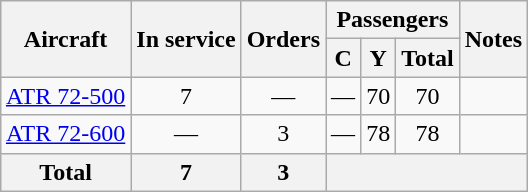<table class="wikitable" style="margin:0.5em auto;text-align:center; margin:auto;">
<tr>
<th rowspan="2">Aircraft</th>
<th rowspan="2">In service</th>
<th rowspan="2">Orders</th>
<th colspan="3">Passengers</th>
<th rowspan="2">Notes</th>
</tr>
<tr>
<th><abbr>C</abbr></th>
<th><abbr>Y</abbr></th>
<th>Total</th>
</tr>
<tr>
<td><a href='#'>ATR 72-500</a></td>
<td>7</td>
<td>—</td>
<td>—</td>
<td>70</td>
<td>70</td>
<td></td>
</tr>
<tr>
<td><a href='#'>ATR 72-600</a></td>
<td>—</td>
<td>3</td>
<td>—</td>
<td>78</td>
<td>78</td>
<td></td>
</tr>
<tr>
<th>Total</th>
<th>7</th>
<th>3</th>
<th colspan="4"></th>
</tr>
</table>
